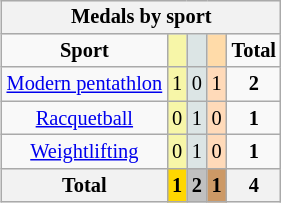<table class=wikitable style="font-size:85%; float:right;text-align:center">
<tr bgcolor=EFEFEF>
<th colspan=7><strong>Medals by sport</strong></th>
</tr>
<tr>
<td><strong>Sport</strong></td>
<td bgcolor=F7F6A8></td>
<td bgcolor=DCE5E5></td>
<td bgcolor=FFDBA9></td>
<td><strong>Total</strong></td>
</tr>
<tr>
<td><a href='#'>Modern pentathlon</a></td>
<td bgcolor=F7F6A8>1</td>
<td bgcolor=DCE5E5>0</td>
<td bgcolor=FFDAB9>1</td>
<td><strong>2</strong></td>
</tr>
<tr>
<td><a href='#'>Racquetball</a></td>
<td bgcolor=F7F6A8>0</td>
<td bgcolor=DCE5E5>1</td>
<td bgcolor=FFDAB9>0</td>
<td><strong>1</strong></td>
</tr>
<tr>
<td><a href='#'>Weightlifting</a></td>
<td bgcolor=F7F6A8>0</td>
<td bgcolor=DCE5E5>1</td>
<td bgcolor=FFDAB9>0</td>
<td><strong>1</strong></td>
</tr>
<tr>
<th><strong>Total</strong></th>
<th style=background:gold><strong>1</strong></th>
<th style=background:silver><strong>2</strong></th>
<th style=background:#C96><strong>1</strong></th>
<th><strong>4</strong></th>
</tr>
</table>
